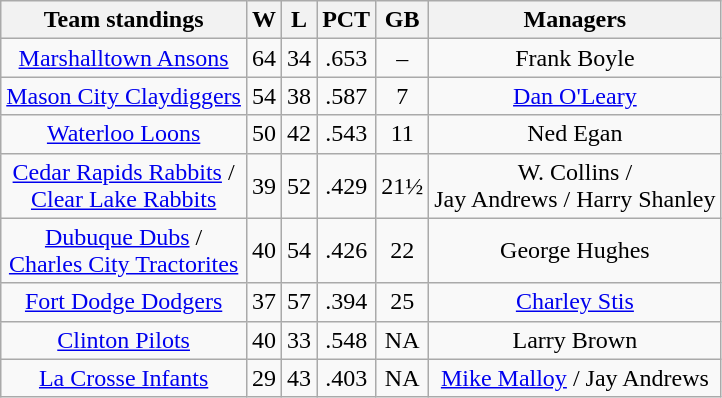<table class="wikitable" style="text-align:center">
<tr>
<th>Team standings</th>
<th>W</th>
<th>L</th>
<th>PCT</th>
<th>GB</th>
<th>Managers</th>
</tr>
<tr>
<td><a href='#'>Marshalltown Ansons</a></td>
<td>64</td>
<td>34</td>
<td>.653</td>
<td>–</td>
<td>Frank Boyle</td>
</tr>
<tr>
<td><a href='#'>Mason City Claydiggers</a></td>
<td>54</td>
<td>38</td>
<td>.587</td>
<td>7</td>
<td><a href='#'>Dan O'Leary</a></td>
</tr>
<tr>
<td><a href='#'>Waterloo Loons</a></td>
<td>50</td>
<td>42</td>
<td>.543</td>
<td>11</td>
<td>Ned Egan</td>
</tr>
<tr>
<td><a href='#'>Cedar Rapids Rabbits</a> /<br> <a href='#'>Clear Lake Rabbits</a></td>
<td>39</td>
<td>52</td>
<td>.429</td>
<td>21½</td>
<td>W. Collins / <br>Jay Andrews / Harry Shanley</td>
</tr>
<tr>
<td><a href='#'>Dubuque Dubs</a> /<br> <a href='#'>Charles City Tractorites</a></td>
<td>40</td>
<td>54</td>
<td>.426</td>
<td>22</td>
<td>George Hughes</td>
</tr>
<tr>
<td><a href='#'>Fort Dodge Dodgers</a></td>
<td>37</td>
<td>57</td>
<td>.394</td>
<td>25</td>
<td><a href='#'>Charley Stis</a></td>
</tr>
<tr>
<td><a href='#'>Clinton Pilots</a></td>
<td>40</td>
<td>33</td>
<td>.548</td>
<td>NA</td>
<td>Larry Brown</td>
</tr>
<tr>
<td><a href='#'>La Crosse Infants</a></td>
<td>29</td>
<td>43</td>
<td>.403</td>
<td>NA</td>
<td><a href='#'>Mike Malloy</a> / Jay Andrews</td>
</tr>
</table>
